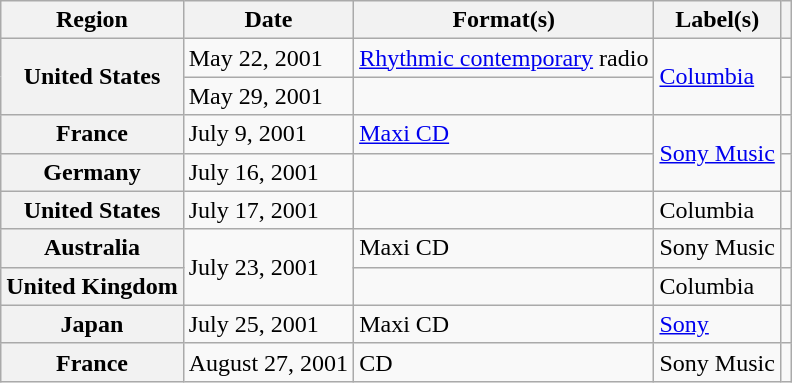<table class="wikitable sortable plainrowheaders">
<tr>
<th scope="col">Region</th>
<th scope="col">Date</th>
<th scope="col">Format(s)</th>
<th scope="col">Label(s)</th>
<th scope="col"></th>
</tr>
<tr>
<th scope="row" rowspan="2">United States</th>
<td>May 22, 2001</td>
<td><a href='#'>Rhythmic contemporary</a> radio</td>
<td rowspan="2"><a href='#'>Columbia</a></td>
<td></td>
</tr>
<tr>
<td>May 29, 2001</td>
<td></td>
<td></td>
</tr>
<tr>
<th scope="row">France</th>
<td>July 9, 2001</td>
<td><a href='#'>Maxi CD</a></td>
<td rowspan="2"><a href='#'>Sony Music</a></td>
<td></td>
</tr>
<tr>
<th scope="row">Germany</th>
<td>July 16, 2001</td>
<td></td>
<td></td>
</tr>
<tr>
<th scope="row">United States</th>
<td>July 17, 2001</td>
<td></td>
<td>Columbia</td>
<td></td>
</tr>
<tr>
<th scope="row">Australia</th>
<td rowspan="2">July 23, 2001</td>
<td>Maxi CD</td>
<td>Sony Music</td>
<td></td>
</tr>
<tr>
<th scope="row">United Kingdom</th>
<td></td>
<td>Columbia</td>
<td></td>
</tr>
<tr>
<th scope="row">Japan</th>
<td>July 25, 2001</td>
<td>Maxi CD</td>
<td><a href='#'>Sony</a></td>
<td></td>
</tr>
<tr>
<th scope="row">France</th>
<td>August 27, 2001</td>
<td>CD</td>
<td>Sony Music</td>
<td></td>
</tr>
</table>
